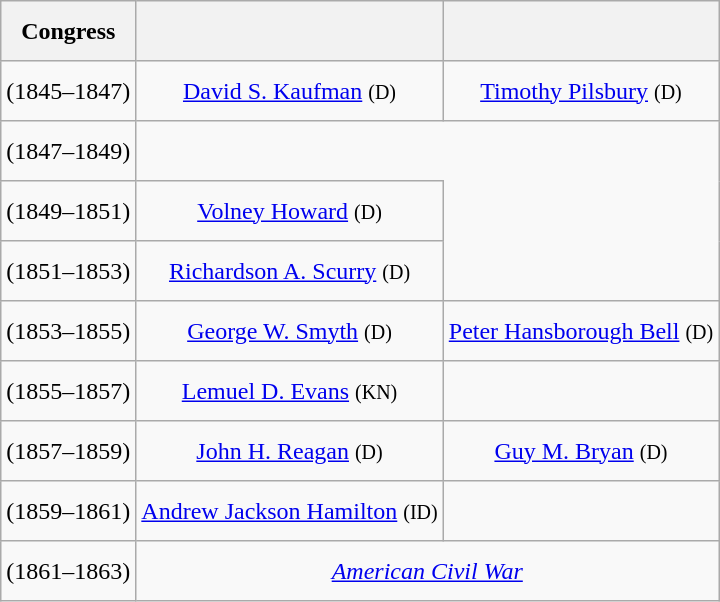<table class=wikitable style="text-align:center">
<tr style="height:2.5em">
<th>Congress</th>
<th></th>
<th></th>
</tr>
<tr style="height:2.5em">
<td><strong></strong> (1845–1847)</td>
<td><a href='#'>David S. Kaufman</a> <small>(D)</small></td>
<td><a href='#'>Timothy Pilsbury</a> <small>(D)</small></td>
</tr>
<tr style="height:2.5em">
<td><strong></strong> (1847–1849)</td>
</tr>
<tr style="height:2.5em">
<td><strong></strong> (1849–1851)</td>
<td><a href='#'>Volney Howard</a> <small>(D)</small></td>
</tr>
<tr style="height:2.5em">
<td><strong></strong> (1851–1853)</td>
<td><a href='#'>Richardson A. Scurry</a> <small>(D)</small></td>
</tr>
<tr style="height:2.5em">
<td><strong></strong> (1853–1855)</td>
<td><a href='#'>George W. Smyth</a> <small>(D)</small></td>
<td><a href='#'>Peter Hansborough Bell</a> <small>(D)</small></td>
</tr>
<tr style="height:2.5em">
<td><strong></strong> (1855–1857)</td>
<td><a href='#'>Lemuel D. Evans</a> <small>(KN)</small></td>
</tr>
<tr style="height:2.5em">
<td><strong></strong> (1857–1859)</td>
<td><a href='#'>John H. Reagan</a> <small>(D)</small></td>
<td><a href='#'>Guy M. Bryan</a> <small>(D)</small></td>
</tr>
<tr style="height:2.5em">
<td><strong></strong> (1859–1861)</td>
<td><a href='#'>Andrew Jackson Hamilton</a> <small>(ID)</small></td>
</tr>
<tr style="height:2.5em">
<td><strong></strong> (1861–1863)</td>
<td colspan=2><em><a href='#'>American Civil War</a></em></td>
</tr>
</table>
